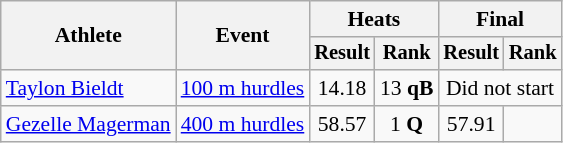<table class="wikitable" style="font-size:90%">
<tr>
<th rowspan=2>Athlete</th>
<th rowspan=2>Event</th>
<th colspan=2>Heats</th>
<th colspan=2>Final</th>
</tr>
<tr style="font-size:95%">
<th>Result</th>
<th>Rank</th>
<th>Result</th>
<th>Rank</th>
</tr>
<tr align=center>
<td align=left><a href='#'>Taylon Bieldt</a></td>
<td align=left><a href='#'>100 m hurdles</a></td>
<td>14.18</td>
<td>13 <strong>qB</strong></td>
<td colspan=2>Did not start</td>
</tr>
<tr align=center>
<td align=left><a href='#'>Gezelle Magerman</a></td>
<td align=left><a href='#'>400 m hurdles</a></td>
<td>58.57</td>
<td>1 <strong>Q</strong></td>
<td>57.91</td>
<td></td>
</tr>
</table>
